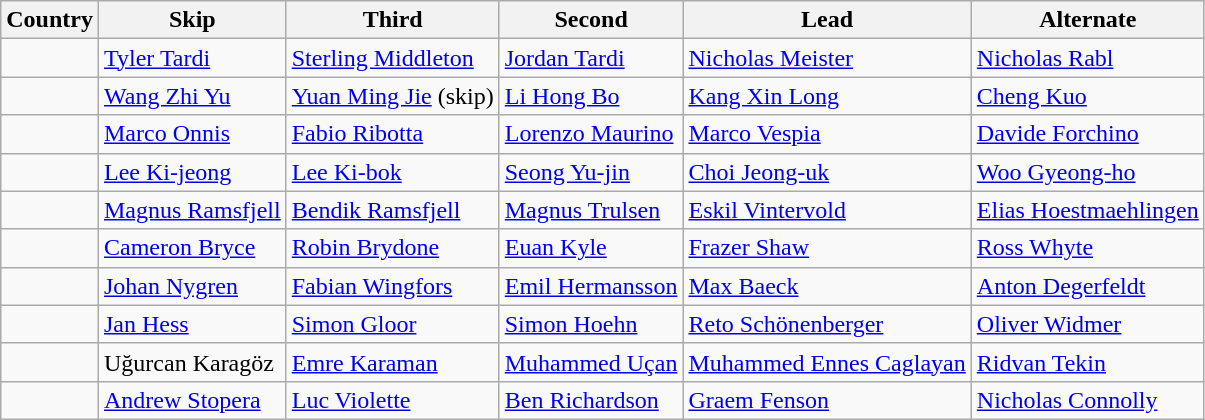<table class=wikitable>
<tr>
<th>Country</th>
<th>Skip</th>
<th>Third</th>
<th>Second</th>
<th>Lead</th>
<th>Alternate</th>
</tr>
<tr>
<td></td>
<td><a href='#'>Tyler Tardi</a></td>
<td><a href='#'>Sterling Middleton</a></td>
<td><a href='#'>Jordan Tardi</a></td>
<td><a href='#'>Nicholas Meister</a></td>
<td><a href='#'>Nicholas Rabl</a></td>
</tr>
<tr>
<td></td>
<td><a href='#'>Wang Zhi Yu</a></td>
<td><a href='#'>Yuan Ming Jie</a> (skip)</td>
<td><a href='#'>Li Hong Bo</a></td>
<td><a href='#'>Kang Xin Long</a></td>
<td><a href='#'>Cheng Kuo</a></td>
</tr>
<tr>
<td></td>
<td><a href='#'>Marco Onnis</a></td>
<td><a href='#'>Fabio Ribotta</a></td>
<td><a href='#'>Lorenzo Maurino</a></td>
<td><a href='#'>Marco Vespia</a></td>
<td><a href='#'>Davide Forchino</a></td>
</tr>
<tr>
<td></td>
<td><a href='#'>Lee Ki-jeong</a></td>
<td><a href='#'>Lee Ki-bok</a></td>
<td><a href='#'>Seong Yu-jin</a></td>
<td><a href='#'>Choi Jeong-uk</a></td>
<td><a href='#'>Woo Gyeong-ho</a></td>
</tr>
<tr>
<td></td>
<td><a href='#'>Magnus Ramsfjell</a></td>
<td><a href='#'>Bendik Ramsfjell</a></td>
<td><a href='#'>Magnus Trulsen</a></td>
<td><a href='#'>Eskil Vintervold</a></td>
<td><a href='#'>Elias Hoestmaehlingen</a></td>
</tr>
<tr>
<td></td>
<td><a href='#'>Cameron Bryce</a></td>
<td><a href='#'>Robin Brydone</a></td>
<td><a href='#'>Euan Kyle</a></td>
<td><a href='#'>Frazer Shaw</a></td>
<td><a href='#'>Ross Whyte</a></td>
</tr>
<tr>
<td></td>
<td><a href='#'>Johan Nygren</a></td>
<td><a href='#'>Fabian Wingfors</a></td>
<td><a href='#'>Emil Hermansson</a></td>
<td><a href='#'>Max Baeck</a></td>
<td><a href='#'>Anton Degerfeldt</a></td>
</tr>
<tr>
<td></td>
<td><a href='#'>Jan Hess</a></td>
<td><a href='#'>Simon Gloor</a></td>
<td><a href='#'>Simon Hoehn</a></td>
<td><a href='#'>Reto Schönenberger</a></td>
<td><a href='#'>Oliver Widmer</a></td>
</tr>
<tr>
<td></td>
<td>Uğurcan Karagöz</td>
<td><a href='#'>Emre Karaman</a></td>
<td><a href='#'>Muhammed Uçan</a></td>
<td><a href='#'>Muhammed Ennes Caglayan</a></td>
<td><a href='#'>Ridvan Tekin</a></td>
</tr>
<tr>
<td></td>
<td><a href='#'>Andrew Stopera</a></td>
<td><a href='#'>Luc Violette</a></td>
<td><a href='#'>Ben Richardson</a></td>
<td><a href='#'>Graem Fenson</a></td>
<td><a href='#'>Nicholas Connolly</a></td>
</tr>
</table>
